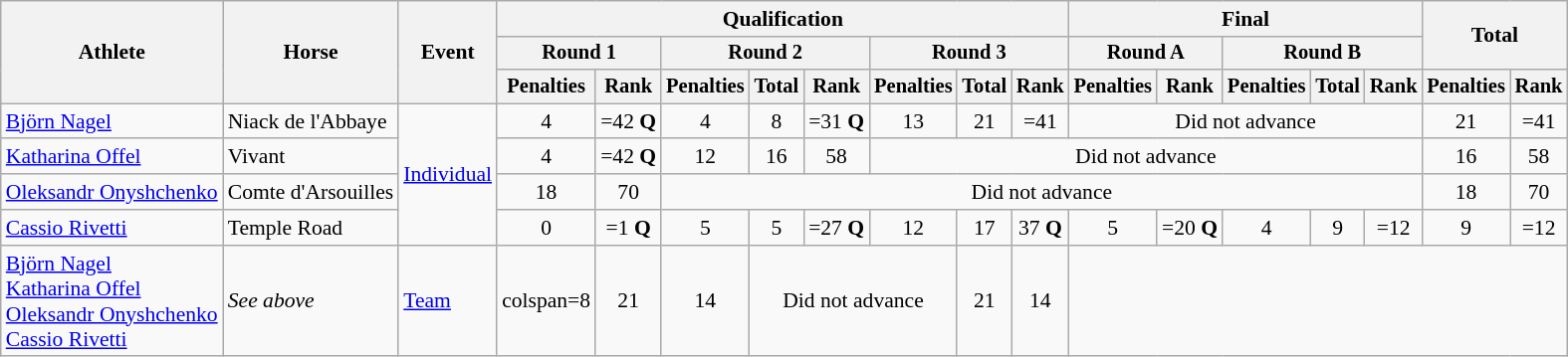<table class="wikitable" style="font-size:90%">
<tr>
<th rowspan="3">Athlete</th>
<th rowspan="3">Horse</th>
<th rowspan="3">Event</th>
<th colspan="8">Qualification</th>
<th colspan="5">Final</th>
<th rowspan=2 colspan="2">Total</th>
</tr>
<tr style="font-size:95%">
<th colspan="2">Round 1</th>
<th colspan="3">Round 2</th>
<th colspan="3">Round 3</th>
<th colspan="2">Round A</th>
<th colspan="3">Round B</th>
</tr>
<tr style="font-size:95%">
<th>Penalties</th>
<th>Rank</th>
<th>Penalties</th>
<th>Total</th>
<th>Rank</th>
<th>Penalties</th>
<th>Total</th>
<th>Rank</th>
<th>Penalties</th>
<th>Rank</th>
<th>Penalties</th>
<th>Total</th>
<th>Rank</th>
<th>Penalties</th>
<th>Rank</th>
</tr>
<tr align=center>
<td align=left><a href='#'>Björn Nagel</a></td>
<td align=left>Niack de l'Abbaye</td>
<td align=left rowspan=4><a href='#'>Individual</a></td>
<td>4</td>
<td>=42 <strong>Q</strong></td>
<td>4</td>
<td>8</td>
<td>=31 <strong>Q</strong></td>
<td>13</td>
<td>21</td>
<td>=41</td>
<td colspan=5>Did not advance</td>
<td>21</td>
<td>=41</td>
</tr>
<tr align=center>
<td align=left><a href='#'>Katharina Offel</a></td>
<td align=left>Vivant</td>
<td>4</td>
<td>=42 <strong>Q</strong></td>
<td>12</td>
<td>16</td>
<td>58</td>
<td colspan=8>Did not advance</td>
<td>16</td>
<td>58</td>
</tr>
<tr align=center>
<td align=left><a href='#'>Oleksandr Onyshchenko</a></td>
<td align=left>Comte d'Arsouilles</td>
<td>18</td>
<td>70</td>
<td colspan=11>Did not advance</td>
<td>18</td>
<td>70</td>
</tr>
<tr align=center>
<td align=left><a href='#'>Cassio Rivetti</a></td>
<td align=left>Temple Road</td>
<td>0</td>
<td>=1 <strong>Q</strong></td>
<td>5</td>
<td>5</td>
<td>=27 <strong>Q</strong></td>
<td>12</td>
<td>17</td>
<td>37 <strong>Q</strong></td>
<td>5</td>
<td>=20 <strong>Q</strong></td>
<td>4</td>
<td>9</td>
<td>=12</td>
<td>9</td>
<td>=12</td>
</tr>
<tr align=center>
<td align=left><a href='#'>Björn Nagel</a><br><a href='#'>Katharina Offel</a><br><a href='#'>Oleksandr Onyshchenko</a><br><a href='#'>Cassio Rivetti</a></td>
<td align=left><em>See above</em></td>
<td align=left><a href='#'>Team</a></td>
<td>colspan=8 </td>
<td>21</td>
<td>14</td>
<td colspan=3>Did not advance</td>
<td>21</td>
<td>14</td>
</tr>
</table>
